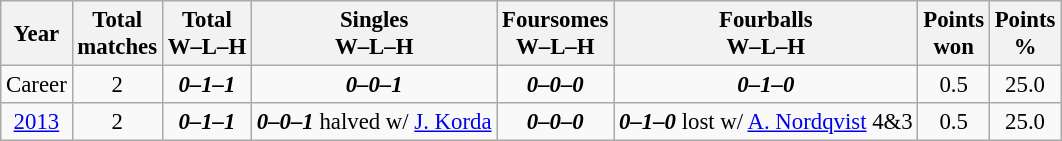<table class="wikitable" style="text-align:center; font-size: 95%;">
<tr>
<th>Year</th>
<th>Total<br>matches</th>
<th>Total<br>W–L–H</th>
<th>Singles<br>W–L–H</th>
<th>Foursomes<br>W–L–H</th>
<th>Fourballs<br>W–L–H</th>
<th>Points<br>won</th>
<th>Points<br>%</th>
</tr>
<tr>
<td>Career</td>
<td>2</td>
<td><strong><em>0–1–1</em></strong></td>
<td><strong><em>0–0–1</em></strong></td>
<td><strong><em>0–0–0</em></strong></td>
<td><strong><em>0–1–0</em></strong></td>
<td>0.5</td>
<td>25.0</td>
</tr>
<tr>
<td><a href='#'>2013</a></td>
<td>2</td>
<td><strong><em>0–1–1</em></strong></td>
<td><strong><em>0–0–1</em></strong> halved w/ <a href='#'>J. Korda</a></td>
<td><strong><em>0–0–0</em></strong></td>
<td><strong><em>0–1–0</em></strong> lost w/ <a href='#'>A. Nordqvist</a> 4&3</td>
<td>0.5</td>
<td>25.0</td>
</tr>
</table>
